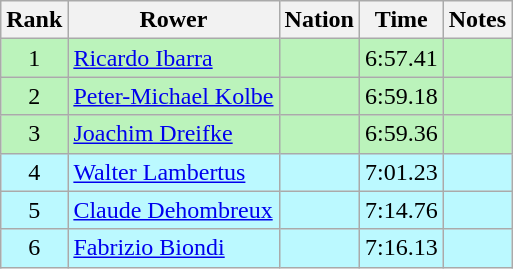<table class="wikitable sortable" style="text-align:center">
<tr>
<th>Rank</th>
<th>Rower</th>
<th>Nation</th>
<th>Time</th>
<th>Notes</th>
</tr>
<tr bgcolor=bbf3bb>
<td>1</td>
<td align=left><a href='#'>Ricardo Ibarra</a></td>
<td align=left></td>
<td>6:57.41</td>
<td></td>
</tr>
<tr bgcolor=bbf3bb>
<td>2</td>
<td align=left><a href='#'>Peter-Michael Kolbe</a></td>
<td align=left></td>
<td>6:59.18</td>
<td></td>
</tr>
<tr bgcolor=bbf3bb>
<td>3</td>
<td align=left><a href='#'>Joachim Dreifke</a></td>
<td align=left></td>
<td>6:59.36</td>
<td></td>
</tr>
<tr bgcolor=bbf9ff>
<td>4</td>
<td align=left><a href='#'>Walter Lambertus</a></td>
<td align=left></td>
<td>7:01.23</td>
<td></td>
</tr>
<tr bgcolor=bbf9ff>
<td>5</td>
<td align=left><a href='#'>Claude Dehombreux</a></td>
<td align=left></td>
<td>7:14.76</td>
<td></td>
</tr>
<tr bgcolor=bbf9ff>
<td>6</td>
<td align=left><a href='#'>Fabrizio Biondi</a></td>
<td align=left></td>
<td>7:16.13</td>
<td></td>
</tr>
</table>
